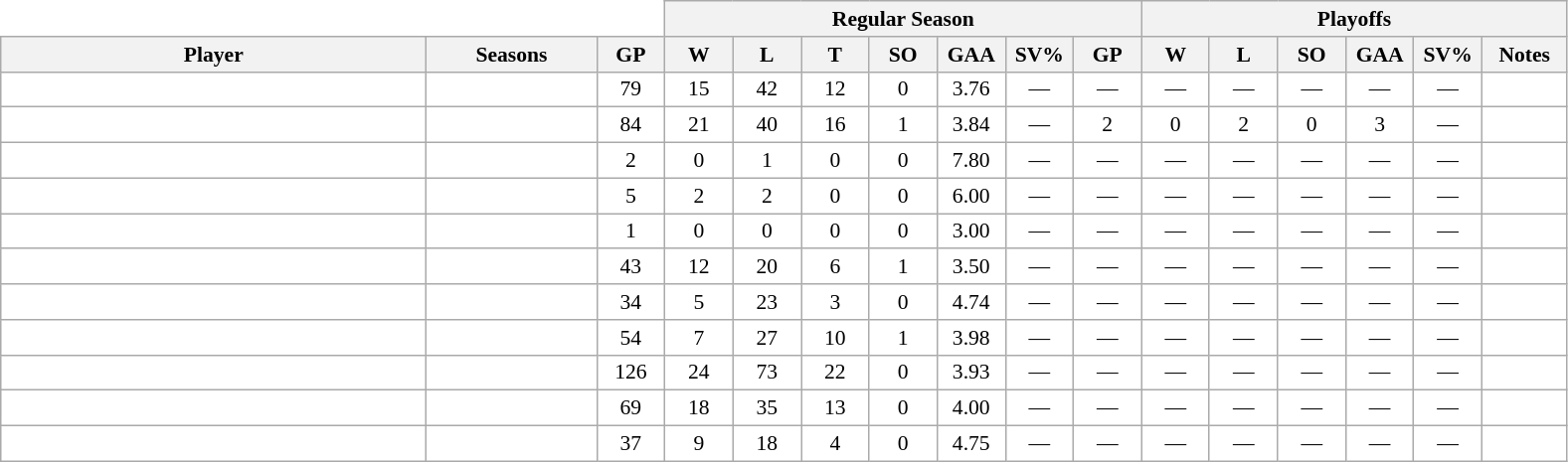<table class="wikitable sortable" style="text-align:center; border:0; background:white; width:73em; font-size:90%;">
<tr>
<th colspan=3 style="border:0; background:white;"></th>
<th colspan=7>Regular Season</th>
<th colspan=6>Playoffs</th>
</tr>
<tr>
<th style="width:25%;">Player</th>
<th style="width:10%;">Seasons</th>
<th data-sort-type="number" style="width:4%;">GP</th>
<th data-sort-type="number" style="width:4%;">W</th>
<th data-sort-type="number" style="width:4%;">L</th>
<th data-sort-type="number" style="width:4%;">T</th>
<th data-sort-type="number" style="width:4%;">SO</th>
<th data-sort-type="number" style="width:4%;">GAA</th>
<th data-sort-type="number" style="width:4%;">SV%</th>
<th data-sort-type="number" style="width:4%;">GP</th>
<th data-sort-type="number" style="width:4%;">W</th>
<th data-sort-type="number" style="width:4%;">L</th>
<th data-sort-type="number" style="width:4%;">SO</th>
<th data-sort-type="number" style="width:4%;">GAA</th>
<th data-sort-type="number" style="width:4%;">SV%</th>
<th style="width:5%;">Notes</th>
</tr>
<tr>
<td></td>
<td></td>
<td>79</td>
<td>15</td>
<td>42</td>
<td>12</td>
<td>0</td>
<td>3.76</td>
<td>—</td>
<td>—</td>
<td>—</td>
<td>—</td>
<td>—</td>
<td>—</td>
<td>—</td>
<td></td>
</tr>
<tr>
<td></td>
<td></td>
<td>84</td>
<td>21</td>
<td>40</td>
<td>16</td>
<td>1</td>
<td>3.84</td>
<td>—</td>
<td>2</td>
<td>0</td>
<td>2</td>
<td>0</td>
<td>3</td>
<td>—</td>
<td></td>
</tr>
<tr>
<td></td>
<td></td>
<td>2</td>
<td>0</td>
<td>1</td>
<td>0</td>
<td>0</td>
<td>7.80</td>
<td>—</td>
<td>—</td>
<td>—</td>
<td>—</td>
<td>—</td>
<td>—</td>
<td>—</td>
<td></td>
</tr>
<tr>
<td></td>
<td></td>
<td>5</td>
<td>2</td>
<td>2</td>
<td>0</td>
<td>0</td>
<td>6.00</td>
<td>—</td>
<td>—</td>
<td>—</td>
<td>—</td>
<td>—</td>
<td>—</td>
<td>—</td>
<td></td>
</tr>
<tr>
<td></td>
<td></td>
<td>1</td>
<td>0</td>
<td>0</td>
<td>0</td>
<td>0</td>
<td>3.00</td>
<td>—</td>
<td>—</td>
<td>—</td>
<td>—</td>
<td>—</td>
<td>—</td>
<td>—</td>
<td></td>
</tr>
<tr>
<td></td>
<td></td>
<td>43</td>
<td>12</td>
<td>20</td>
<td>6</td>
<td>1</td>
<td>3.50</td>
<td>—</td>
<td>—</td>
<td>—</td>
<td>—</td>
<td>—</td>
<td>—</td>
<td>—</td>
<td></td>
</tr>
<tr>
<td></td>
<td></td>
<td>34</td>
<td>5</td>
<td>23</td>
<td>3</td>
<td>0</td>
<td>4.74</td>
<td>—</td>
<td>—</td>
<td>—</td>
<td>—</td>
<td>—</td>
<td>—</td>
<td>—</td>
<td></td>
</tr>
<tr>
<td></td>
<td></td>
<td>54</td>
<td>7</td>
<td>27</td>
<td>10</td>
<td>1</td>
<td>3.98</td>
<td>—</td>
<td>—</td>
<td>—</td>
<td>—</td>
<td>—</td>
<td>—</td>
<td>—</td>
<td></td>
</tr>
<tr>
<td></td>
<td></td>
<td>126</td>
<td>24</td>
<td>73</td>
<td>22</td>
<td>0</td>
<td>3.93</td>
<td>—</td>
<td>—</td>
<td>—</td>
<td>—</td>
<td>—</td>
<td>—</td>
<td>—</td>
<td></td>
</tr>
<tr>
<td></td>
<td></td>
<td>69</td>
<td>18</td>
<td>35</td>
<td>13</td>
<td>0</td>
<td>4.00</td>
<td>—</td>
<td>—</td>
<td>—</td>
<td>—</td>
<td>—</td>
<td>—</td>
<td>—</td>
<td></td>
</tr>
<tr>
<td></td>
<td></td>
<td>37</td>
<td>9</td>
<td>18</td>
<td>4</td>
<td>0</td>
<td>4.75</td>
<td>—</td>
<td>—</td>
<td>—</td>
<td>—</td>
<td>—</td>
<td>—</td>
<td>—</td>
<td></td>
</tr>
</table>
